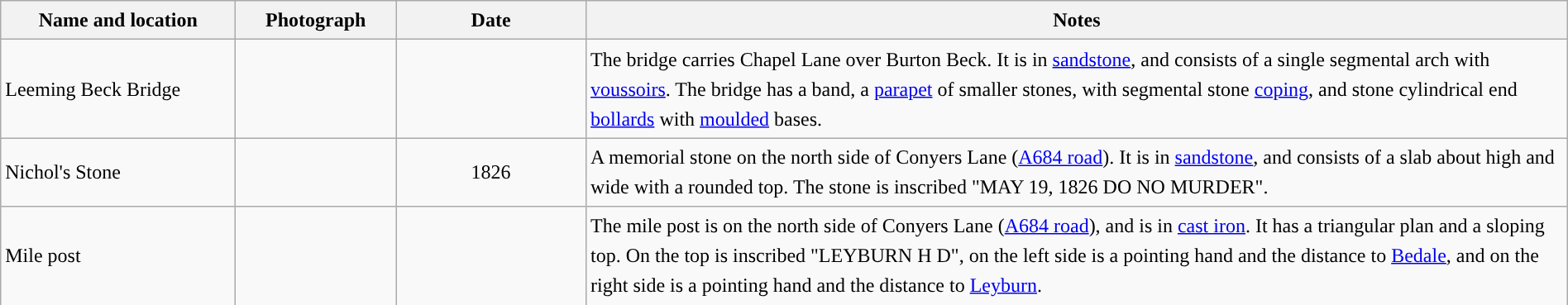<table class="wikitable sortable plainrowheaders" style="width:100%;border:0px;text-align:left;line-height:150%;">
<tr>
<th scope="col"  style="width:150px">Name and location</th>
<th scope="col"  style="width:100px" class="unsortable">Photograph</th>
<th scope="col"  style="width:120px">Date</th>
<th scope="col"  style="width:650px" class="unsortable">Notes</th>
</tr>
<tr>
<td>Leeming Beck Bridge<br><small></small></td>
<td></td>
<td align="center"></td>
<td>The bridge carries Chapel Lane over Burton Beck.  It is in <a href='#'>sandstone</a>, and consists of a single segmental arch with <a href='#'>voussoirs</a>.  The bridge has a band, a <a href='#'>parapet</a> of smaller stones, with segmental stone <a href='#'>coping</a>, and stone cylindrical end <a href='#'>bollards</a> with <a href='#'>moulded</a> bases.</td>
</tr>
<tr>
<td>Nichol's Stone<br><small></small></td>
<td></td>
<td align="center">1826</td>
<td>A memorial stone on the north side of Conyers Lane (<a href='#'>A684 road</a>).  It is in <a href='#'>sandstone</a>, and consists of a slab about  high and  wide with a rounded top.  The stone is inscribed "MAY 19, 1826 DO NO MURDER".</td>
</tr>
<tr>
<td>Mile post<br><small></small></td>
<td></td>
<td align="center"></td>
<td>The mile post is on the north side of Conyers Lane (<a href='#'>A684 road</a>), and is in <a href='#'>cast iron</a>.  It has a triangular plan and a sloping top.  On the top is inscribed "LEYBURN H D", on the left side is a pointing hand and the distance to <a href='#'>Bedale</a>, and on the right side is a pointing hand and the distance to <a href='#'>Leyburn</a>.</td>
</tr>
<tr>
</tr>
</table>
